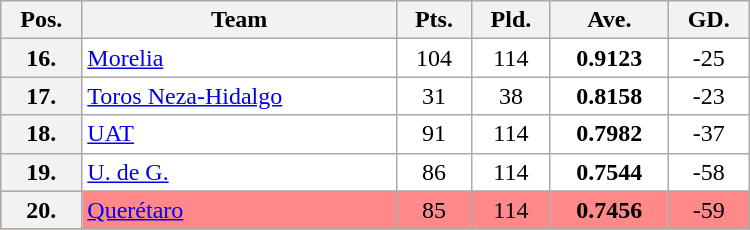<table class="wikitable"style="border: 1px solid #ffffff; background-color: #f0f0f0" cellspacing="1" cellpadding="1" width="500">
<tr bgcolor="#EFEFEF">
<th align="center">Pos.</th>
<th align="center">Team</th>
<th align="center">Pts.</th>
<th align="center">Pld.</th>
<th align="center">Ave.</th>
<th align="center">GD.</th>
</tr>
<tr align="left" valign="top" bgcolor="ffffff">
<th align="center">16.</th>
<td><a href='#'>Morelia</a></td>
<td align="center">104</td>
<td align="center">114</td>
<td align="center"><strong>0.9123</strong></td>
<td align="center">-25</td>
</tr>
<tr align="left" valign="top" bgcolor="ffffff">
<th align="center">17.</th>
<td><a href='#'>Toros Neza-Hidalgo</a></td>
<td align="center">31</td>
<td align="center">38</td>
<td align="center"><strong>0.8158</strong></td>
<td align="center">-23</td>
</tr>
<tr align="left" valign="top" bgcolor="ffffff">
<th align="center">18.</th>
<td><a href='#'>UAT</a></td>
<td align="center">91</td>
<td align="center">114</td>
<td align="center"><strong>0.7982</strong></td>
<td align="center">-37</td>
</tr>
<tr align="left" valign="top" bgcolor="ffffff">
<th align="center">19.</th>
<td><a href='#'>U. de G.</a></td>
<td align="center">86</td>
<td align="center">114</td>
<td align="center"><strong>0.7544</strong></td>
<td align="center">-58</td>
</tr>
<tr align="left" valign="top" bgcolor="ff8888">
<th align="center">20.</th>
<td><a href='#'>Querétaro</a></td>
<td align="center">85</td>
<td align="center">114</td>
<td align="center"><strong>0.7456</strong></td>
<td align="center">-59</td>
</tr>
</table>
